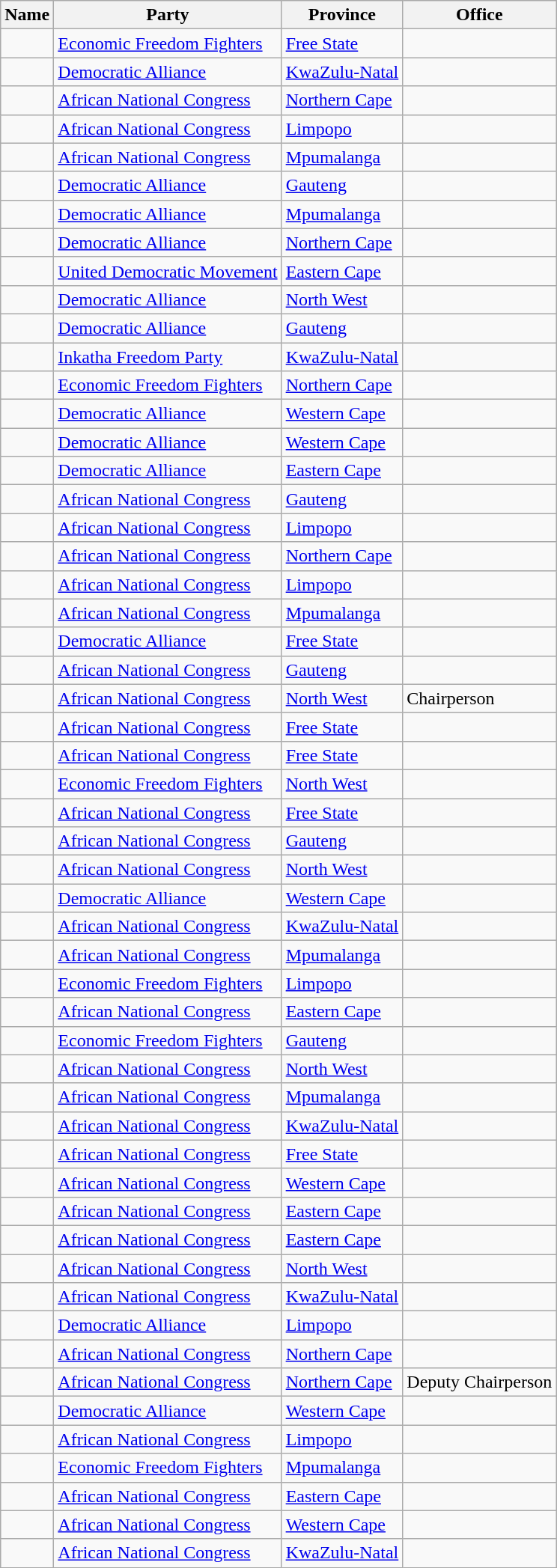<table class="wikitable sortable">
<tr>
<th>Name</th>
<th>Party</th>
<th>Province</th>
<th class="unsortable">Office</th>
</tr>
<tr>
<td></td>
<td><a href='#'>Economic Freedom Fighters</a></td>
<td><a href='#'>Free State</a></td>
<td></td>
</tr>
<tr>
<td></td>
<td><a href='#'>Democratic Alliance</a></td>
<td><a href='#'>KwaZulu-Natal</a></td>
<td></td>
</tr>
<tr>
<td></td>
<td><a href='#'>African National Congress</a></td>
<td><a href='#'>Northern Cape</a></td>
<td></td>
</tr>
<tr>
<td></td>
<td><a href='#'>African National Congress</a></td>
<td><a href='#'>Limpopo</a></td>
<td></td>
</tr>
<tr>
<td></td>
<td><a href='#'>African National Congress</a></td>
<td><a href='#'>Mpumalanga</a></td>
<td></td>
</tr>
<tr>
<td></td>
<td><a href='#'>Democratic Alliance</a></td>
<td><a href='#'>Gauteng</a></td>
<td></td>
</tr>
<tr>
<td></td>
<td><a href='#'>Democratic Alliance</a></td>
<td><a href='#'>Mpumalanga</a></td>
<td></td>
</tr>
<tr>
<td></td>
<td><a href='#'>Democratic Alliance</a></td>
<td><a href='#'>Northern Cape</a></td>
<td></td>
</tr>
<tr>
<td></td>
<td><a href='#'>United Democratic Movement</a></td>
<td><a href='#'>Eastern Cape</a></td>
<td></td>
</tr>
<tr>
<td></td>
<td><a href='#'>Democratic Alliance</a></td>
<td><a href='#'>North West</a></td>
<td></td>
</tr>
<tr>
<td></td>
<td><a href='#'>Democratic Alliance</a></td>
<td><a href='#'>Gauteng</a></td>
<td></td>
</tr>
<tr>
<td></td>
<td><a href='#'>Inkatha Freedom Party</a></td>
<td><a href='#'>KwaZulu-Natal</a></td>
<td></td>
</tr>
<tr>
<td></td>
<td><a href='#'>Economic Freedom Fighters</a></td>
<td><a href='#'>Northern Cape</a></td>
<td></td>
</tr>
<tr>
<td></td>
<td><a href='#'>Democratic Alliance</a></td>
<td><a href='#'>Western Cape</a></td>
<td></td>
</tr>
<tr>
<td></td>
<td><a href='#'>Democratic Alliance</a></td>
<td><a href='#'>Western Cape</a></td>
<td></td>
</tr>
<tr>
<td></td>
<td><a href='#'>Democratic Alliance</a></td>
<td><a href='#'>Eastern Cape</a></td>
<td></td>
</tr>
<tr>
<td></td>
<td><a href='#'>African National Congress</a></td>
<td><a href='#'>Gauteng</a></td>
<td></td>
</tr>
<tr>
<td></td>
<td><a href='#'>African National Congress</a></td>
<td><a href='#'>Limpopo</a></td>
<td></td>
</tr>
<tr>
<td></td>
<td><a href='#'>African National Congress</a></td>
<td><a href='#'>Northern Cape</a></td>
<td></td>
</tr>
<tr>
<td></td>
<td><a href='#'>African National Congress</a></td>
<td><a href='#'>Limpopo</a></td>
<td></td>
</tr>
<tr>
<td></td>
<td><a href='#'>African National Congress</a></td>
<td><a href='#'>Mpumalanga</a></td>
<td></td>
</tr>
<tr>
<td></td>
<td><a href='#'>Democratic Alliance</a></td>
<td><a href='#'>Free State</a></td>
<td></td>
</tr>
<tr>
<td></td>
<td><a href='#'>African National Congress</a></td>
<td><a href='#'>Gauteng</a></td>
<td></td>
</tr>
<tr>
<td></td>
<td><a href='#'>African National Congress</a></td>
<td><a href='#'>North West</a></td>
<td>Chairperson</td>
</tr>
<tr>
<td></td>
<td><a href='#'>African National Congress</a></td>
<td><a href='#'>Free State</a></td>
<td></td>
</tr>
<tr>
<td></td>
<td><a href='#'>African National Congress</a></td>
<td><a href='#'>Free State</a></td>
<td></td>
</tr>
<tr>
<td></td>
<td><a href='#'>Economic Freedom Fighters</a></td>
<td><a href='#'>North West</a></td>
<td></td>
</tr>
<tr>
<td></td>
<td><a href='#'>African National Congress</a></td>
<td><a href='#'>Free State</a></td>
<td></td>
</tr>
<tr>
<td></td>
<td><a href='#'>African National Congress</a></td>
<td><a href='#'>Gauteng</a></td>
<td></td>
</tr>
<tr>
<td></td>
<td><a href='#'>African National Congress</a></td>
<td><a href='#'>North West</a></td>
<td></td>
</tr>
<tr>
<td></td>
<td><a href='#'>Democratic Alliance</a></td>
<td><a href='#'>Western Cape</a></td>
<td></td>
</tr>
<tr>
<td></td>
<td><a href='#'>African National Congress</a></td>
<td><a href='#'>KwaZulu-Natal</a></td>
<td></td>
</tr>
<tr>
<td></td>
<td><a href='#'>African National Congress</a></td>
<td><a href='#'>Mpumalanga</a></td>
<td></td>
</tr>
<tr>
<td></td>
<td><a href='#'>Economic Freedom Fighters</a></td>
<td><a href='#'>Limpopo</a></td>
<td></td>
</tr>
<tr>
<td></td>
<td><a href='#'>African National Congress</a></td>
<td><a href='#'>Eastern Cape</a></td>
<td></td>
</tr>
<tr>
<td></td>
<td><a href='#'>Economic Freedom Fighters</a></td>
<td><a href='#'>Gauteng</a></td>
<td></td>
</tr>
<tr>
<td></td>
<td><a href='#'>African National Congress</a></td>
<td><a href='#'>North West</a></td>
<td></td>
</tr>
<tr>
<td></td>
<td><a href='#'>African National Congress</a></td>
<td><a href='#'>Mpumalanga</a></td>
<td></td>
</tr>
<tr>
<td></td>
<td><a href='#'>African National Congress</a></td>
<td><a href='#'>KwaZulu-Natal</a></td>
<td></td>
</tr>
<tr>
<td></td>
<td><a href='#'>African National Congress</a></td>
<td><a href='#'>Free State</a></td>
<td></td>
</tr>
<tr>
<td></td>
<td><a href='#'>African National Congress</a></td>
<td><a href='#'>Western Cape</a></td>
<td></td>
</tr>
<tr>
<td></td>
<td><a href='#'>African National Congress</a></td>
<td><a href='#'>Eastern Cape</a></td>
<td></td>
</tr>
<tr>
<td></td>
<td><a href='#'>African National Congress</a></td>
<td><a href='#'>Eastern Cape</a></td>
<td></td>
</tr>
<tr>
<td></td>
<td><a href='#'>African National Congress</a></td>
<td><a href='#'>North West</a></td>
<td></td>
</tr>
<tr>
<td></td>
<td><a href='#'>African National Congress</a></td>
<td><a href='#'>KwaZulu-Natal</a></td>
<td></td>
</tr>
<tr>
<td></td>
<td><a href='#'>Democratic Alliance</a></td>
<td><a href='#'>Limpopo</a></td>
<td></td>
</tr>
<tr>
<td></td>
<td><a href='#'>African National Congress</a></td>
<td><a href='#'>Northern Cape</a></td>
<td></td>
</tr>
<tr>
<td></td>
<td><a href='#'>African National Congress</a></td>
<td><a href='#'>Northern Cape</a></td>
<td>Deputy Chairperson</td>
</tr>
<tr>
<td></td>
<td><a href='#'>Democratic Alliance</a></td>
<td><a href='#'>Western Cape</a></td>
<td></td>
</tr>
<tr>
<td></td>
<td><a href='#'>African National Congress</a></td>
<td><a href='#'>Limpopo</a></td>
<td></td>
</tr>
<tr>
<td></td>
<td><a href='#'>Economic Freedom Fighters</a></td>
<td><a href='#'>Mpumalanga</a></td>
<td></td>
</tr>
<tr>
<td></td>
<td><a href='#'>African National Congress</a></td>
<td><a href='#'>Eastern Cape</a></td>
<td></td>
</tr>
<tr>
<td></td>
<td><a href='#'>African National Congress</a></td>
<td><a href='#'>Western Cape</a></td>
<td></td>
</tr>
<tr>
<td></td>
<td><a href='#'>African National Congress</a></td>
<td><a href='#'>KwaZulu-Natal</a></td>
<td></td>
</tr>
</table>
